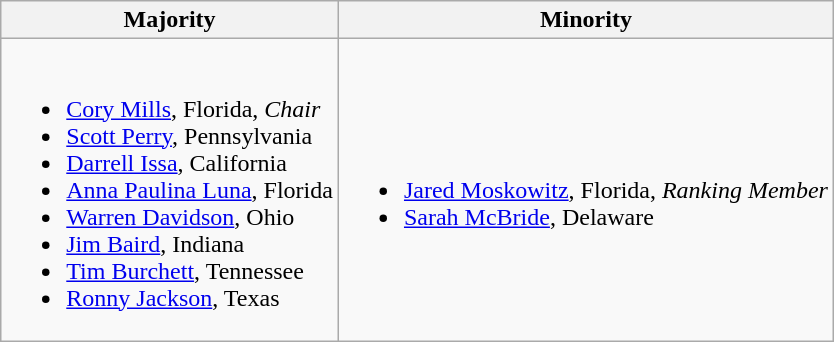<table class=wikitable>
<tr>
<th>Majority</th>
<th>Minority</th>
</tr>
<tr>
<td><br><ul><li><a href='#'>Cory Mills</a>, Florida, <em>Chair</em></li><li><a href='#'>Scott Perry</a>, Pennsylvania</li><li><a href='#'>Darrell Issa</a>, California</li><li><a href='#'>Anna Paulina Luna</a>, Florida</li><li><a href='#'>Warren Davidson</a>, Ohio</li><li><a href='#'>Jim Baird</a>, Indiana</li><li><a href='#'>Tim Burchett</a>, Tennessee</li><li><a href='#'>Ronny Jackson</a>, Texas</li></ul></td>
<td><br><ul><li><a href='#'>Jared Moskowitz</a>, Florida, <em>Ranking Member</em></li><li><a href='#'>Sarah McBride</a>, Delaware</li></ul></td>
</tr>
</table>
